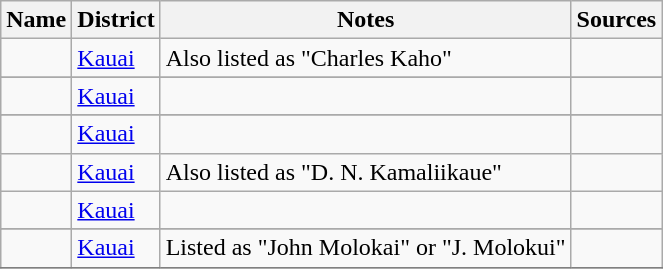<table class="wikitable sortable" style="border-style:solid;border-width:1px;border-color:#808080" cellspacing="2" cellpadding="2">
<tr>
<th>Name</th>
<th>District</th>
<th !style="width:40%;">Notes</th>
<th class="unsortable">Sources</th>
</tr>
<tr>
<td></td>
<td><a href='#'>Kauai</a></td>
<td>Also listed as "Charles Kaho"</td>
<td></td>
</tr>
<tr>
</tr>
<tr>
<td></td>
<td><a href='#'>Kauai</a></td>
<td></td>
<td></td>
</tr>
<tr>
</tr>
<tr>
<td></td>
<td><a href='#'>Kauai</a></td>
<td></td>
<td></td>
</tr>
<tr>
<td></td>
<td><a href='#'>Kauai</a></td>
<td>Also listed as "D. N. Kamaliikaue"</td>
<td></td>
</tr>
<tr>
<td></td>
<td><a href='#'>Kauai</a></td>
<td></td>
<td></td>
</tr>
<tr>
</tr>
<tr>
<td></td>
<td><a href='#'>Kauai</a></td>
<td>Listed as "John Molokai" or "J. Molokui"</td>
<td></td>
</tr>
<tr>
</tr>
</table>
